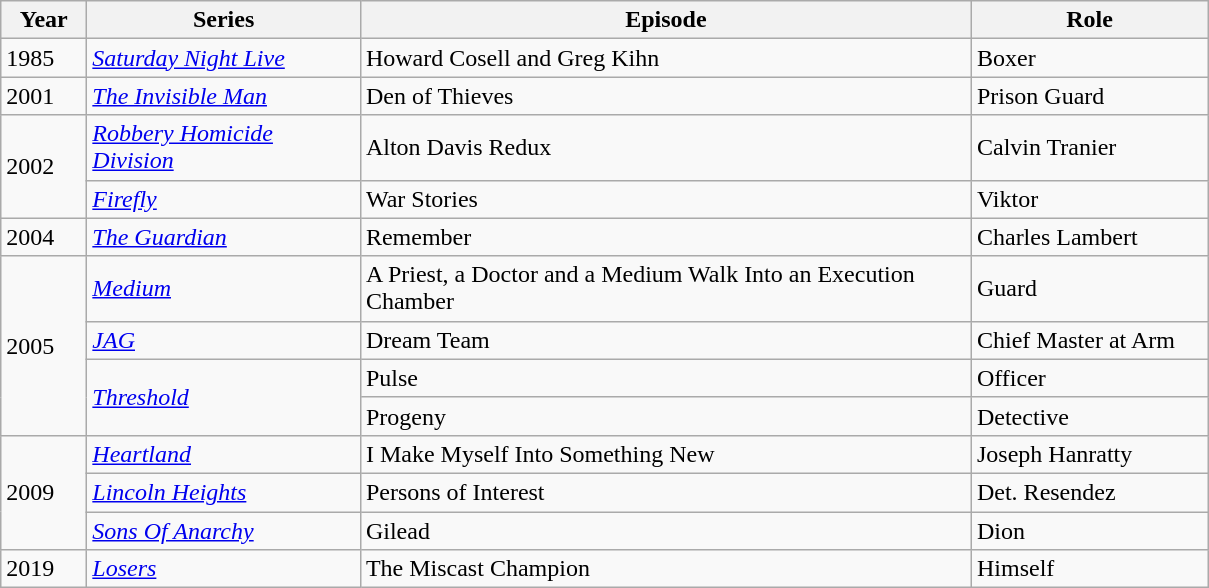<table class="wikitable" style="text-align: left;">
<tr>
<th width="50">Year</th>
<th width="175">Series</th>
<th width="400">Episode</th>
<th width="150">Role</th>
</tr>
<tr>
<td>1985</td>
<td><em><a href='#'>Saturday Night Live</a></em></td>
<td>Howard Cosell and Greg Kihn</td>
<td>Boxer</td>
</tr>
<tr>
<td>2001</td>
<td><em><a href='#'>The Invisible Man</a></em></td>
<td>Den of Thieves</td>
<td>Prison Guard</td>
</tr>
<tr>
<td rowspan="2">2002</td>
<td><em><a href='#'>Robbery Homicide Division</a></em></td>
<td>Alton Davis Redux</td>
<td>Calvin Tranier</td>
</tr>
<tr>
<td><em><a href='#'>Firefly</a></em></td>
<td>War Stories</td>
<td>Viktor</td>
</tr>
<tr>
<td>2004</td>
<td><em><a href='#'>The Guardian</a></em></td>
<td>Remember</td>
<td>Charles Lambert</td>
</tr>
<tr>
<td rowspan="4">2005</td>
<td><em><a href='#'>Medium</a></em></td>
<td>A Priest, a Doctor and a Medium Walk Into an Execution Chamber</td>
<td>Guard</td>
</tr>
<tr>
<td><em><a href='#'>JAG</a></em></td>
<td>Dream Team</td>
<td>Chief Master at Arm</td>
</tr>
<tr>
<td rowspan="2"><em><a href='#'>Threshold</a></em></td>
<td>Pulse</td>
<td>Officer</td>
</tr>
<tr>
<td>Progeny</td>
<td>Detective</td>
</tr>
<tr>
<td rowspan="3">2009</td>
<td><em><a href='#'>Heartland</a></em></td>
<td>I Make Myself Into Something New</td>
<td>Joseph Hanratty</td>
</tr>
<tr>
<td><em><a href='#'>Lincoln Heights</a></em></td>
<td>Persons of Interest</td>
<td>Det. Resendez</td>
</tr>
<tr>
<td><em><a href='#'>Sons Of Anarchy</a></em></td>
<td>Gilead</td>
<td>Dion</td>
</tr>
<tr>
<td>2019</td>
<td><em><a href='#'>Losers</a></em></td>
<td>The Miscast Champion</td>
<td>Himself</td>
</tr>
</table>
